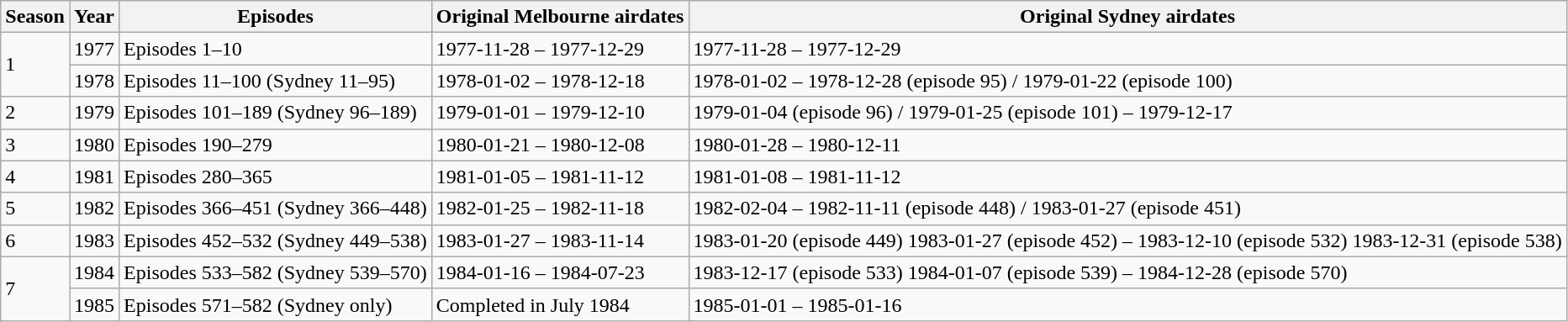<table class="wikitable">
<tr>
<th>Season</th>
<th>Year</th>
<th>Episodes</th>
<th>Original Melbourne airdates</th>
<th>Original Sydney airdates</th>
</tr>
<tr>
<td rowspan="2">1</td>
<td>1977</td>
<td style="text-align:left;">Episodes 1–10</td>
<td>1977-11-28 – 1977-12-29</td>
<td>1977-11-28 – 1977-12-29</td>
</tr>
<tr>
<td>1978</td>
<td style="text-align:left;">Episodes 11–100 (Sydney 11–95)</td>
<td>1978-01-02 – 1978-12-18</td>
<td>1978-01-02 – 1978-12-28 (episode 95) / 1979-01-22 (episode 100)</td>
</tr>
<tr>
<td>2</td>
<td>1979</td>
<td style="text-align:left;">Episodes 101–189 (Sydney 96–189)</td>
<td>1979-01-01 – 1979-12-10</td>
<td>1979-01-04 (episode 96) / 1979-01-25 (episode 101) – 1979-12-17</td>
</tr>
<tr>
<td>3</td>
<td>1980</td>
<td style="text-align:left;">Episodes 190–279</td>
<td>1980-01-21 – 1980-12-08</td>
<td>1980-01-28 – 1980-12-11</td>
</tr>
<tr>
<td>4</td>
<td>1981</td>
<td style="text-align:left;">Episodes 280–365</td>
<td>1981-01-05 – 1981-11-12</td>
<td>1981-01-08 – 1981-11-12</td>
</tr>
<tr>
<td>5</td>
<td>1982</td>
<td style="text-align:left;">Episodes 366–451 (Sydney 366–448)</td>
<td>1982-01-25 – 1982-11-18</td>
<td>1982-02-04 – 1982-11-11 (episode 448) / 1983-01-27 (episode 451)</td>
</tr>
<tr>
<td>6</td>
<td>1983</td>
<td style="text-align:left;">Episodes 452–532 (Sydney 449–538)</td>
<td>1983-01-27 – 1983-11-14</td>
<td>1983-01-20 (episode 449) 1983-01-27 (episode 452) – 1983-12-10 (episode 532) 1983-12-31 (episode 538)</td>
</tr>
<tr>
<td rowspan="2">7</td>
<td>1984</td>
<td style="text-align:left;">Episodes 533–582 (Sydney 539–570)</td>
<td>1984-01-16 – 1984-07-23</td>
<td>1983-12-17 (episode 533) 1984-01-07 (episode 539) – 1984-12-28 (episode 570)</td>
</tr>
<tr>
<td>1985</td>
<td style="text-align:left;">Episodes 571–582 (Sydney only)</td>
<td>Completed in July 1984</td>
<td>1985-01-01 – 1985-01-16</td>
</tr>
</table>
